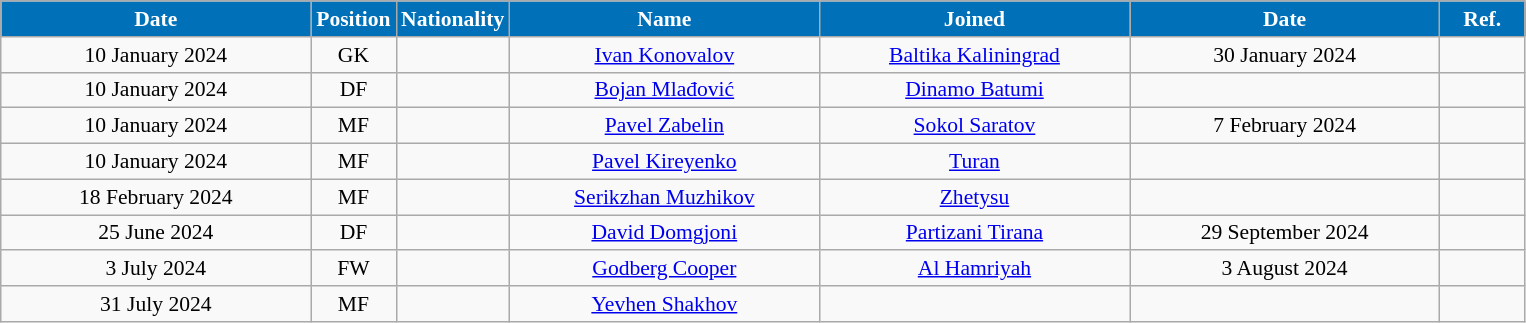<table class="wikitable"  style="text-align:center; font-size:90%; ">
<tr>
<th style="background:#0070B8; color:#FFFFFF; width:200px;">Date</th>
<th style="background:#0070B8; color:#FFFFFF; width:50px;">Position</th>
<th style="background:#0070B8; color:#FFFFFF; width:50px;">Nationality</th>
<th style="background:#0070B8; color:#FFFFFF; width:200px;">Name</th>
<th style="background:#0070B8; color:#FFFFFF; width:200px;">Joined</th>
<th style="background:#0070B8; color:#FFFFFF; width:200px;">Date</th>
<th style="background:#0070B8; color:#FFFFFF; width:50px;">Ref.</th>
</tr>
<tr>
<td>10 January 2024</td>
<td>GK</td>
<td></td>
<td><a href='#'>Ivan Konovalov</a></td>
<td><a href='#'>Baltika Kaliningrad</a></td>
<td>30 January 2024</td>
<td></td>
</tr>
<tr>
<td>10 January 2024</td>
<td>DF</td>
<td></td>
<td><a href='#'>Bojan Mlađović</a></td>
<td><a href='#'>Dinamo Batumi</a></td>
<td></td>
<td></td>
</tr>
<tr>
<td>10 January 2024</td>
<td>MF</td>
<td></td>
<td><a href='#'>Pavel Zabelin</a></td>
<td><a href='#'>Sokol Saratov</a></td>
<td>7 February 2024</td>
<td></td>
</tr>
<tr>
<td>10 January 2024</td>
<td>MF</td>
<td></td>
<td><a href='#'>Pavel Kireyenko</a></td>
<td><a href='#'>Turan</a></td>
<td></td>
<td></td>
</tr>
<tr>
<td>18 February 2024</td>
<td>MF</td>
<td></td>
<td><a href='#'>Serikzhan Muzhikov</a></td>
<td><a href='#'>Zhetysu</a></td>
<td></td>
<td></td>
</tr>
<tr>
<td>25 June 2024</td>
<td>DF</td>
<td></td>
<td><a href='#'>David Domgjoni</a></td>
<td><a href='#'>Partizani Tirana</a></td>
<td>29 September 2024</td>
<td></td>
</tr>
<tr>
<td>3 July 2024</td>
<td>FW</td>
<td></td>
<td><a href='#'>Godberg Cooper</a></td>
<td><a href='#'>Al Hamriyah</a></td>
<td>3 August 2024</td>
<td></td>
</tr>
<tr>
<td>31 July 2024</td>
<td>MF</td>
<td></td>
<td><a href='#'>Yevhen Shakhov</a></td>
<td></td>
<td></td>
<td></td>
</tr>
</table>
